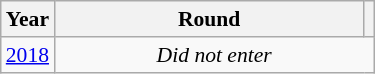<table class="wikitable" style="text-align: center; font-size:90%">
<tr>
<th>Year</th>
<th style="width:200px">Round</th>
<th></th>
</tr>
<tr>
<td><a href='#'>2018</a></td>
<td colspan="2"><em>Did not enter</em></td>
</tr>
</table>
